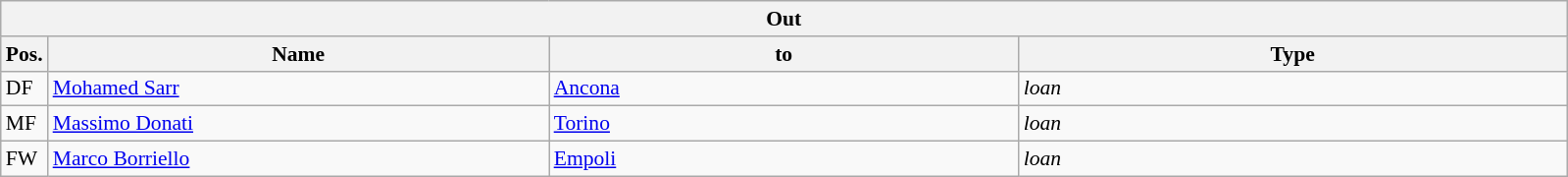<table class="wikitable" style="font-size:90%;">
<tr>
<th colspan="4">Out</th>
</tr>
<tr>
<th width=3%>Pos.</th>
<th width=32%>Name</th>
<th width=30%>to</th>
<th width=35%>Type</th>
</tr>
<tr>
<td>DF</td>
<td><a href='#'>Mohamed Sarr</a></td>
<td><a href='#'>Ancona</a></td>
<td><em>loan</em></td>
</tr>
<tr>
<td>MF</td>
<td><a href='#'>Massimo Donati</a></td>
<td><a href='#'>Torino</a></td>
<td><em>loan</em></td>
</tr>
<tr>
<td>FW</td>
<td><a href='#'>Marco Borriello</a></td>
<td><a href='#'>Empoli</a></td>
<td><em>loan</em></td>
</tr>
</table>
